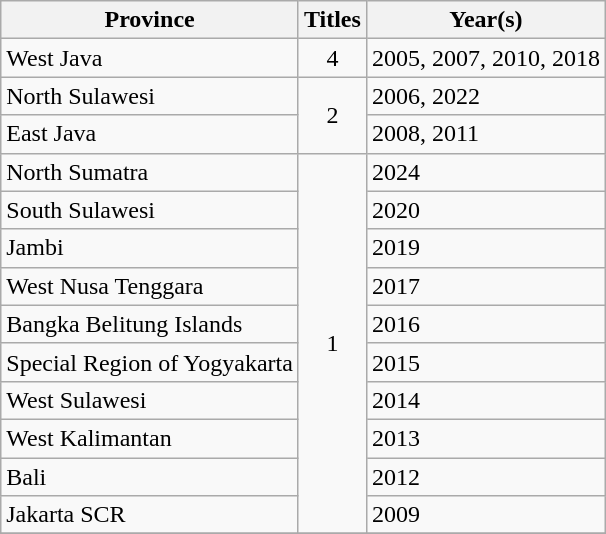<table class="wikitable">
<tr>
<th>Province</th>
<th>Titles</th>
<th>Year(s)</th>
</tr>
<tr>
<td>West Java</td>
<td style="text-align:center;">4</td>
<td>2005, 2007, 2010, 2018</td>
</tr>
<tr>
<td>North Sulawesi</td>
<td rowspan="2" style="text-align:center;">2</td>
<td>2006, 2022</td>
</tr>
<tr>
<td>East Java</td>
<td>2008, 2011</td>
</tr>
<tr>
<td>North Sumatra</td>
<td rowspan="10" style="text-align:center;">1</td>
<td>2024</td>
</tr>
<tr>
<td>South Sulawesi</td>
<td>2020</td>
</tr>
<tr>
<td>Jambi</td>
<td>2019</td>
</tr>
<tr>
<td>West Nusa Tenggara</td>
<td>2017</td>
</tr>
<tr>
<td>Bangka Belitung Islands</td>
<td>2016</td>
</tr>
<tr>
<td>Special Region of Yogyakarta</td>
<td>2015</td>
</tr>
<tr>
<td>West Sulawesi</td>
<td>2014</td>
</tr>
<tr>
<td>West Kalimantan</td>
<td>2013</td>
</tr>
<tr>
<td>Bali</td>
<td>2012</td>
</tr>
<tr>
<td>Jakarta SCR</td>
<td>2009</td>
</tr>
<tr>
</tr>
</table>
